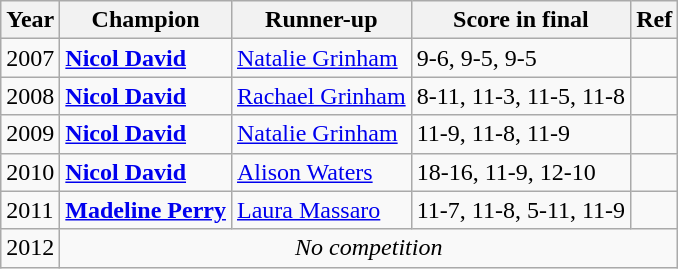<table class="wikitable">
<tr>
<th>Year</th>
<th>Champion</th>
<th>Runner-up</th>
<th>Score in final</th>
<th>Ref</th>
</tr>
<tr>
<td>2007</td>
<td> <strong><a href='#'>Nicol David</a></strong></td>
<td> <a href='#'>Natalie Grinham</a></td>
<td>9-6, 9-5, 9-5</td>
<td><strong></strong></td>
</tr>
<tr>
<td>2008</td>
<td> <strong><a href='#'>Nicol David</a></strong></td>
<td> <a href='#'>Rachael Grinham</a></td>
<td>8-11, 11-3, 11-5, 11-8</td>
<td></td>
</tr>
<tr>
<td>2009</td>
<td> <strong><a href='#'>Nicol David</a></strong></td>
<td> <a href='#'>Natalie Grinham</a></td>
<td>11-9, 11-8, 11-9</td>
<td></td>
</tr>
<tr>
<td>2010</td>
<td> <strong><a href='#'>Nicol David</a></strong></td>
<td> <a href='#'>Alison Waters</a></td>
<td>18-16, 11-9, 12-10</td>
<td></td>
</tr>
<tr>
<td>2011</td>
<td> <strong><a href='#'>Madeline Perry</a></strong></td>
<td> <a href='#'>Laura Massaro</a></td>
<td>11-7, 11-8, 5-11, 11-9</td>
<td></td>
</tr>
<tr>
<td>2012</td>
<td colspan=4 align="center"><em>No competition</em></td>
</tr>
</table>
